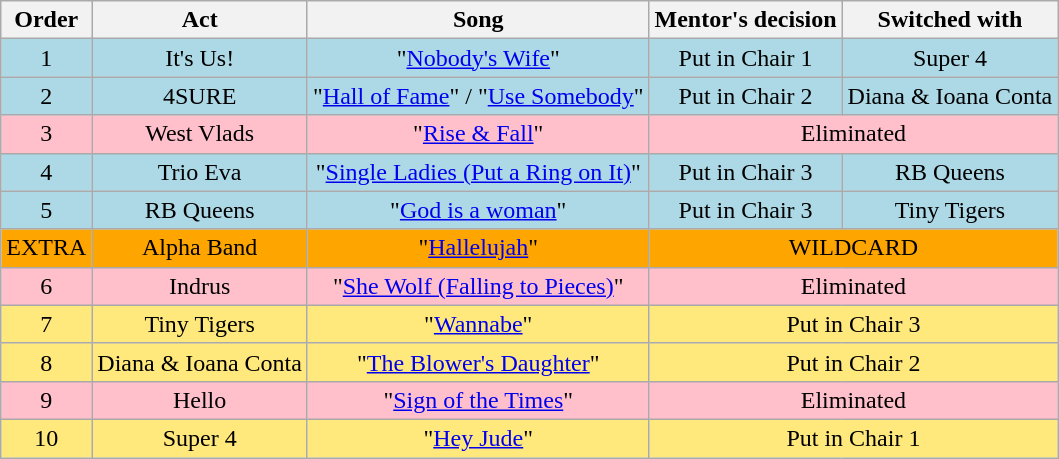<table class="wikitable plainrowheaders" style="text-align: center;">
<tr>
<th>Order</th>
<th>Act</th>
<th>Song</th>
<th>Mentor's decision</th>
<th>Switched with</th>
</tr>
<tr bgcolor=lightblue>
<td>1</td>
<td>It's Us!</td>
<td>"<a href='#'>Nobody's Wife</a>"</td>
<td>Put in Chair 1</td>
<td>Super 4</td>
</tr>
<tr bgcolor=lightblue>
<td>2</td>
<td>4SURE</td>
<td>"<a href='#'>Hall of Fame</a>" / "<a href='#'>Use Somebody</a>"</td>
<td>Put in Chair 2</td>
<td>Diana & Ioana Conta</td>
</tr>
<tr bgcolor=pink>
<td>3</td>
<td>West Vlads</td>
<td>"<a href='#'>Rise & Fall</a>"</td>
<td colspan="2">Eliminated</td>
</tr>
<tr bgcolor=lightblue>
<td>4</td>
<td>Trio Eva</td>
<td>"<a href='#'>Single Ladies (Put a Ring on It)</a>"</td>
<td>Put in Chair 3</td>
<td>RB Queens</td>
</tr>
<tr bgcolor=lightblue>
<td>5</td>
<td>RB Queens</td>
<td>"<a href='#'>God is a woman</a>"</td>
<td>Put in Chair 3</td>
<td>Tiny Tigers</td>
</tr>
<tr bgcolor=orange>
<td>EXTRA</td>
<td>Alpha Band</td>
<td>"<a href='#'>Hallelujah</a>"</td>
<td colspan="2">WILDCARD</td>
</tr>
<tr bgcolor=pink>
<td>6</td>
<td>Indrus</td>
<td>"<a href='#'>She Wolf (Falling to Pieces)</a>"</td>
<td colspan="2">Eliminated</td>
</tr>
<tr bgcolor=#FFE87C>
<td>7</td>
<td>Tiny Tigers</td>
<td>"<a href='#'>Wannabe</a>"</td>
<td colspan="2">Put in Chair 3</td>
</tr>
<tr bgcolor=#FFE87C>
<td>8</td>
<td>Diana & Ioana Conta</td>
<td>"<a href='#'>The Blower's Daughter</a>"</td>
<td colspan="2">Put in Chair 2</td>
</tr>
<tr bgcolor=pink>
<td>9</td>
<td>Hello</td>
<td>"<a href='#'>Sign of the Times</a>"</td>
<td colspan="2">Eliminated</td>
</tr>
<tr bgcolor=#FFE87C>
<td>10</td>
<td>Super 4</td>
<td>"<a href='#'>Hey Jude</a>"</td>
<td colspan="2">Put in Chair 1</td>
</tr>
</table>
